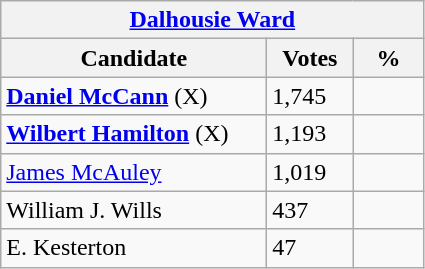<table class="wikitable">
<tr>
<th colspan="3"><a href='#'>Dalhousie Ward</a></th>
</tr>
<tr>
<th style="width: 170px">Candidate</th>
<th style="width: 50px">Votes</th>
<th style="width: 40px">%</th>
</tr>
<tr>
<td><strong><a href='#'>Daniel McCann</a></strong> (X)</td>
<td>1,745</td>
<td></td>
</tr>
<tr>
<td><strong><a href='#'>Wilbert Hamilton</a></strong> (X)</td>
<td>1,193</td>
<td></td>
</tr>
<tr>
<td><a href='#'>James McAuley</a></td>
<td>1,019</td>
<td></td>
</tr>
<tr>
<td>William J. Wills</td>
<td>437</td>
<td></td>
</tr>
<tr>
<td>E. Kesterton</td>
<td>47</td>
<td></td>
</tr>
</table>
